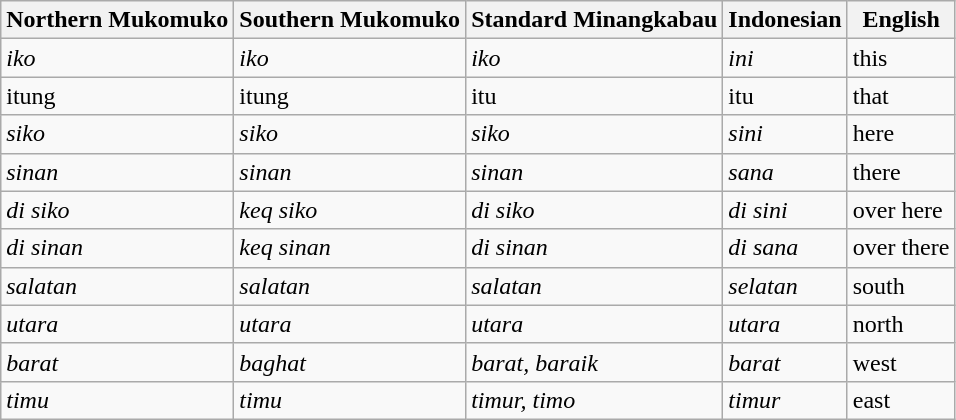<table class="wikitable">
<tr>
<th>Northern Mukomuko</th>
<th>Southern Mukomuko</th>
<th>Standard Minangkabau</th>
<th>Indonesian</th>
<th>English</th>
</tr>
<tr>
<td><em>iko</em></td>
<td><em>iko</em></td>
<td><em>iko</em></td>
<td><em>ini</em></td>
<td>this</td>
</tr>
<tr>
<td>itung</td>
<td>itung</td>
<td>itu</td>
<td>itu</td>
<td>that</td>
</tr>
<tr>
<td><em>siko</em></td>
<td><em>siko</em></td>
<td><em>siko</em></td>
<td><em>sini</em></td>
<td>here</td>
</tr>
<tr>
<td><em>sinan</em></td>
<td><em>sinan</em></td>
<td><em>sinan</em></td>
<td><em>sana</em></td>
<td>there</td>
</tr>
<tr>
<td><em>di siko</em></td>
<td><em>keq siko</em></td>
<td><em>di siko</em></td>
<td><em>di sini</em></td>
<td>over here</td>
</tr>
<tr>
<td><em>di sinan</em></td>
<td><em>keq sinan</em></td>
<td><em>di sinan</em></td>
<td><em>di sana</em></td>
<td>over there</td>
</tr>
<tr>
<td><em>salatan</em></td>
<td><em>salatan</em></td>
<td><em>salatan</em></td>
<td><em>selatan</em></td>
<td>south</td>
</tr>
<tr>
<td><em>utara</em></td>
<td><em>utara</em></td>
<td><em>utara</em></td>
<td><em>utara</em></td>
<td>north</td>
</tr>
<tr>
<td><em>barat</em></td>
<td><em>baghat</em></td>
<td><em>barat, baraik</em></td>
<td><em>barat</em></td>
<td>west</td>
</tr>
<tr>
<td><em>timu</em></td>
<td><em>timu</em></td>
<td><em>timur, timo</em></td>
<td><em>timur</em></td>
<td>east</td>
</tr>
</table>
